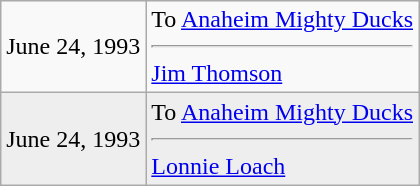<table class="wikitable">
<tr>
<td>June 24, 1993</td>
<td valign="top">To <a href='#'>Anaheim Mighty Ducks</a><hr><a href='#'>Jim Thomson</a></td>
</tr>
<tr style="background:#eee;">
<td>June 24, 1993</td>
<td valign="top">To <a href='#'>Anaheim Mighty Ducks</a><hr><a href='#'>Lonnie Loach</a></td>
</tr>
</table>
